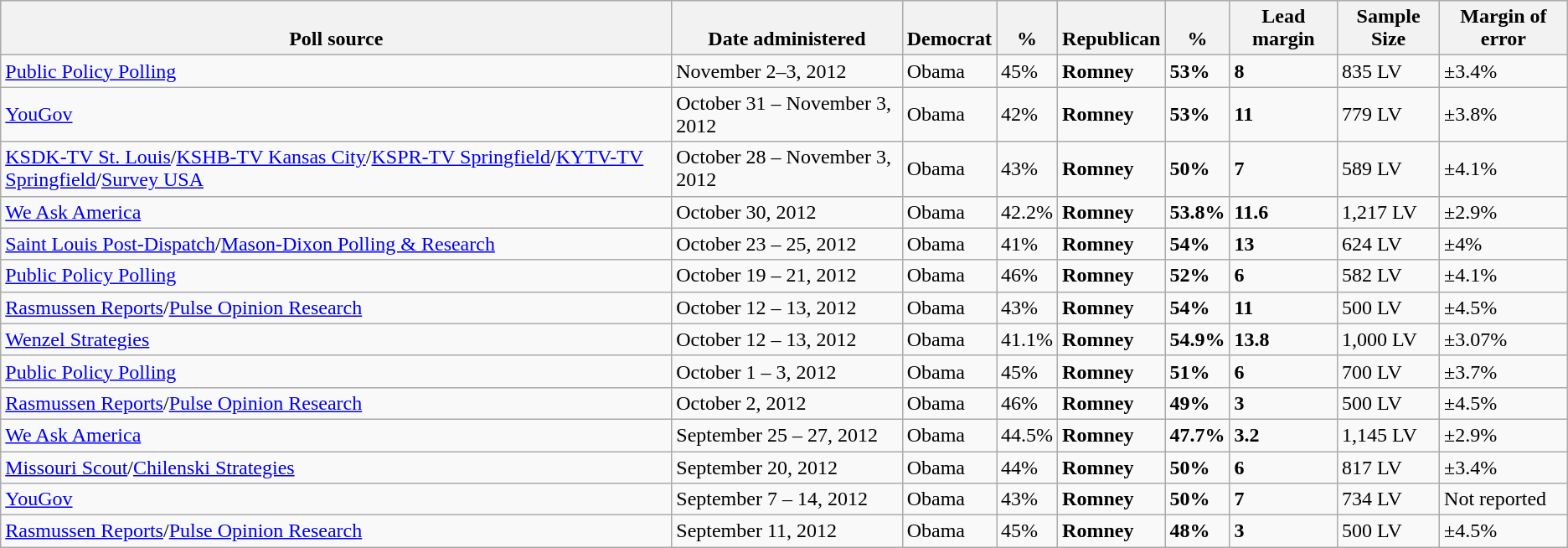<table class="wikitable">
<tr valign=bottom>
<th>Poll source</th>
<th>Date administered</th>
<th>Democrat</th>
<th>%</th>
<th>Republican</th>
<th>%</th>
<th>Lead margin</th>
<th>Sample Size</th>
<th>Margin of error</th>
</tr>
<tr>
<td><a href='#'>Public Policy Polling</a></td>
<td>November 2–3, 2012</td>
<td>Obama</td>
<td>45%</td>
<td><strong>Romney</strong></td>
<td><strong>53%</strong></td>
<td><strong>8</strong></td>
<td>835 LV</td>
<td>±3.4%</td>
</tr>
<tr>
<td><a href='#'>YouGov</a></td>
<td>October 31 – November 3, 2012</td>
<td>Obama</td>
<td>42%</td>
<td><strong>Romney</strong></td>
<td><strong>53%</strong></td>
<td><strong>11</strong></td>
<td>779 LV</td>
<td>±3.8%</td>
</tr>
<tr>
<td><a href='#'>KSDK-TV St. Louis</a>/<a href='#'>KSHB-TV Kansas City</a>/<a href='#'>KSPR-TV Springfield</a>/<a href='#'>KYTV-TV Springfield</a>/<a href='#'>Survey USA</a></td>
<td>October 28 – November 3, 2012</td>
<td>Obama</td>
<td>43%</td>
<td><strong>Romney</strong></td>
<td><strong>50%</strong></td>
<td><strong>7</strong></td>
<td>589 LV</td>
<td>±4.1%</td>
</tr>
<tr>
<td><a href='#'>We Ask America</a></td>
<td>October 30, 2012</td>
<td>Obama</td>
<td>42.2%</td>
<td><strong>Romney</strong></td>
<td><strong>53.8%</strong></td>
<td><strong>11.6</strong></td>
<td>1,217 LV</td>
<td>±2.9%</td>
</tr>
<tr>
<td><a href='#'>Saint Louis Post-Dispatch</a>/<a href='#'>Mason-Dixon Polling & Research</a></td>
<td>October 23 – 25, 2012</td>
<td>Obama</td>
<td>41%</td>
<td><strong>Romney</strong></td>
<td><strong>54%</strong></td>
<td><strong>13</strong></td>
<td>624 LV</td>
<td>±4%</td>
</tr>
<tr>
<td><a href='#'>Public Policy Polling</a></td>
<td>October 19 – 21, 2012</td>
<td>Obama</td>
<td>46%</td>
<td><strong>Romney</strong></td>
<td><strong>52%</strong></td>
<td><strong>6</strong></td>
<td>582 LV</td>
<td>±4.1%</td>
</tr>
<tr>
<td><a href='#'>Rasmussen Reports</a>/<a href='#'>Pulse Opinion Research</a></td>
<td>October 12 – 13, 2012</td>
<td>Obama</td>
<td>43%</td>
<td><strong>Romney</strong></td>
<td><strong>54%</strong></td>
<td><strong>11</strong></td>
<td>500 LV</td>
<td>±4.5%</td>
</tr>
<tr>
<td><a href='#'>Wenzel Strategies</a></td>
<td>October 12 – 13, 2012</td>
<td>Obama</td>
<td>41.1%</td>
<td><strong>Romney</strong></td>
<td><strong>54.9%</strong></td>
<td><strong>13.8</strong></td>
<td>1,000 LV</td>
<td>±3.07%</td>
</tr>
<tr>
<td><a href='#'>Public Policy Polling</a></td>
<td>October 1 – 3, 2012</td>
<td>Obama</td>
<td>45%</td>
<td><strong>Romney</strong></td>
<td><strong>51%</strong></td>
<td><strong>6</strong></td>
<td>700 LV</td>
<td>±3.7%</td>
</tr>
<tr>
<td><a href='#'>Rasmussen Reports</a>/<a href='#'>Pulse Opinion Research</a></td>
<td>October 2, 2012</td>
<td>Obama</td>
<td>46%</td>
<td><strong>Romney</strong></td>
<td><strong>49%</strong></td>
<td><strong>3</strong></td>
<td>500 LV</td>
<td>±4.5%</td>
</tr>
<tr>
<td><a href='#'>We Ask America</a></td>
<td>September 25 – 27, 2012</td>
<td>Obama</td>
<td>44.5%</td>
<td><strong>Romney</strong></td>
<td><strong>47.7%</strong></td>
<td><strong>3.2</strong></td>
<td>1,145 LV</td>
<td>±2.9%</td>
</tr>
<tr>
<td><a href='#'>Missouri Scout</a>/<a href='#'>Chilenski Strategies</a></td>
<td>September 20, 2012</td>
<td>Obama</td>
<td>44%</td>
<td><strong>Romney</strong></td>
<td><strong>50%</strong></td>
<td><strong>6</strong></td>
<td>817 LV</td>
<td>±3.4%</td>
</tr>
<tr>
<td><a href='#'>YouGov</a></td>
<td>September 7 – 14, 2012</td>
<td>Obama</td>
<td>43%</td>
<td><strong>Romney</strong></td>
<td><strong>50%</strong></td>
<td><strong>7</strong></td>
<td>734 LV</td>
<td>Not reported</td>
</tr>
<tr>
<td><a href='#'>Rasmussen Reports</a>/<a href='#'>Pulse Opinion Research</a></td>
<td>September 11, 2012</td>
<td>Obama</td>
<td>45%</td>
<td><strong>Romney</strong></td>
<td><strong>48%</strong></td>
<td><strong>3</strong></td>
<td>500 LV</td>
<td>±4.5%</td>
</tr>
</table>
